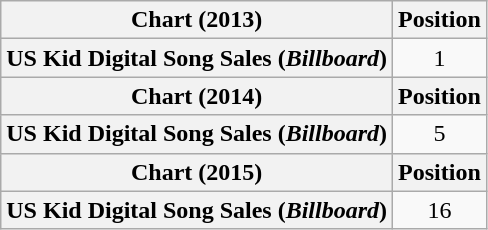<table class="wikitable plainrowheaders" style="text-align:center">
<tr>
<th scope="col">Chart (2013)</th>
<th scope="col">Position</th>
</tr>
<tr>
<th scope="row">US Kid Digital Song Sales (<em>Billboard</em>)</th>
<td>1</td>
</tr>
<tr>
<th scope="col">Chart (2014)</th>
<th scope="col">Position</th>
</tr>
<tr>
<th scope="row">US Kid Digital Song Sales (<em>Billboard</em>)</th>
<td>5</td>
</tr>
<tr>
<th scope="col">Chart (2015)</th>
<th scope="col">Position</th>
</tr>
<tr>
<th scope="row">US Kid Digital Song Sales (<em>Billboard</em>)</th>
<td>16</td>
</tr>
</table>
